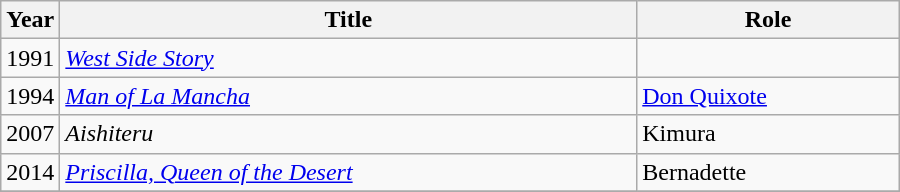<table class="wikitable" style="width:600px">
<tr>
<th width=10>Year</th>
<th>Title</th>
<th>Role</th>
</tr>
<tr>
<td>1991</td>
<td><em><a href='#'>West Side Story</a></em></td>
<td></td>
</tr>
<tr>
<td>1994</td>
<td><em><a href='#'>Man of La Mancha</a></em></td>
<td><a href='#'>Don Quixote</a></td>
</tr>
<tr>
<td>2007</td>
<td><em>Aishiteru</em> </td>
<td>Kimura</td>
</tr>
<tr>
<td>2014</td>
<td><em><a href='#'>Priscilla, Queen of the Desert</a></em></td>
<td>Bernadette</td>
</tr>
<tr>
</tr>
</table>
